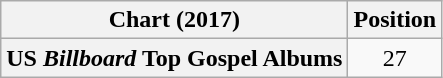<table class="wikitable sortable plainrowheaders" style="text-align:center">
<tr>
<th scope="col">Chart (2017)</th>
<th scope="col">Position</th>
</tr>
<tr>
<th scope="row">US <em>Billboard</em> Top Gospel Albums</th>
<td>27</td>
</tr>
</table>
